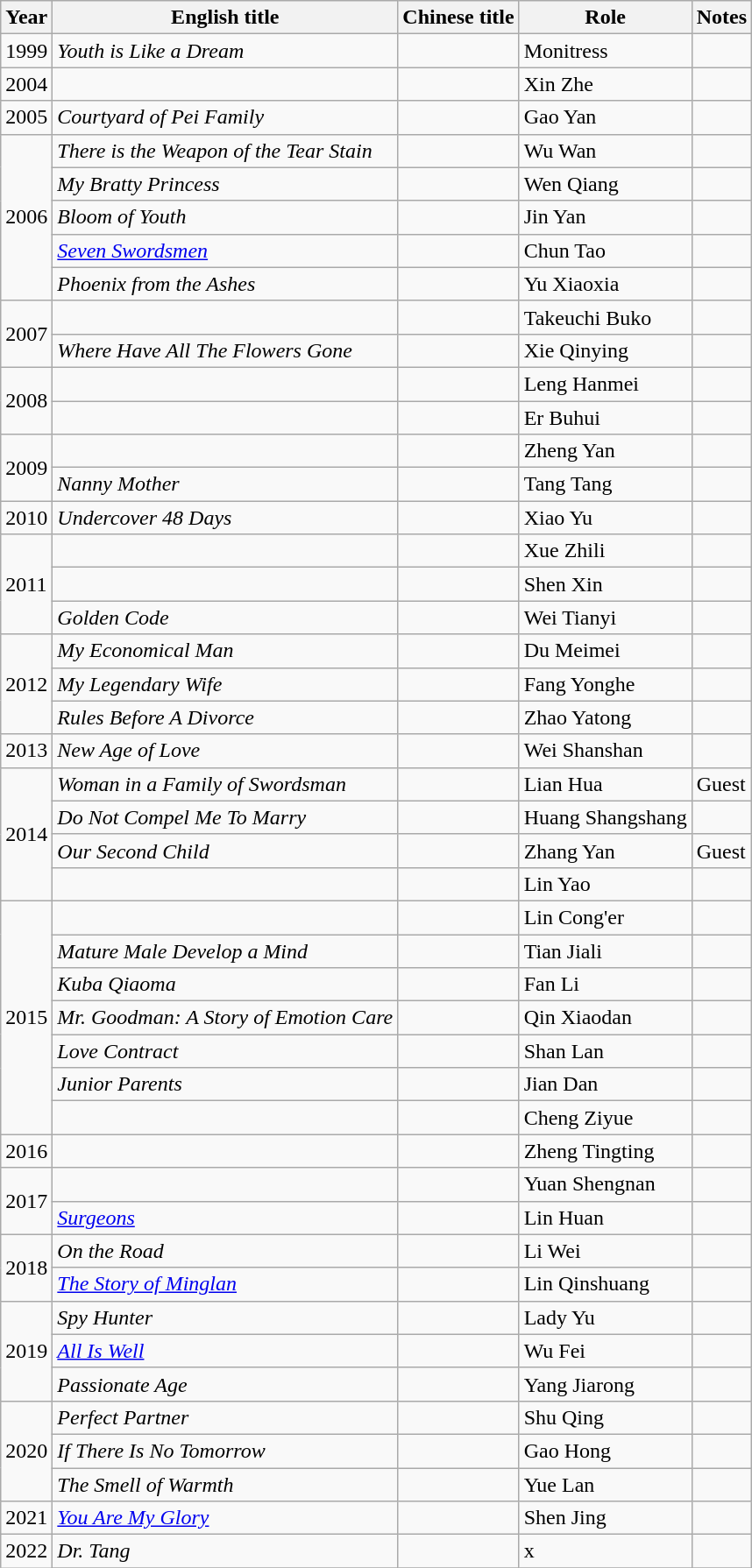<table class="wikitable">
<tr>
<th>Year</th>
<th>English title</th>
<th>Chinese title</th>
<th>Role</th>
<th>Notes</th>
</tr>
<tr>
<td>1999</td>
<td><em>Youth is Like a Dream</em></td>
<td></td>
<td>Monitress</td>
<td></td>
</tr>
<tr>
<td>2004</td>
<td></td>
<td></td>
<td>Xin Zhe</td>
<td></td>
</tr>
<tr>
<td>2005</td>
<td><em>Courtyard of Pei Family</em></td>
<td></td>
<td>Gao Yan</td>
<td></td>
</tr>
<tr>
<td rowspan=5>2006</td>
<td><em>There is the Weapon of the Tear Stain</em></td>
<td></td>
<td>Wu Wan</td>
<td></td>
</tr>
<tr>
<td><em>My Bratty Princess</em></td>
<td></td>
<td>Wen Qiang</td>
<td></td>
</tr>
<tr>
<td><em>Bloom of Youth</em></td>
<td></td>
<td>Jin Yan</td>
<td></td>
</tr>
<tr>
<td><em><a href='#'>Seven Swordsmen</a></em></td>
<td></td>
<td>Chun Tao</td>
<td></td>
</tr>
<tr>
<td><em>Phoenix from the Ashes</em></td>
<td></td>
<td>Yu Xiaoxia</td>
<td></td>
</tr>
<tr>
<td rowspan=2>2007</td>
<td></td>
<td></td>
<td>Takeuchi Buko</td>
<td></td>
</tr>
<tr>
<td><em>Where Have All The Flowers Gone</em></td>
<td></td>
<td>Xie Qinying</td>
<td></td>
</tr>
<tr>
<td rowspan=2>2008</td>
<td></td>
<td></td>
<td>Leng Hanmei</td>
<td></td>
</tr>
<tr>
<td></td>
<td></td>
<td>Er Buhui</td>
<td></td>
</tr>
<tr>
<td rowspan=2>2009</td>
<td></td>
<td></td>
<td>Zheng Yan</td>
<td></td>
</tr>
<tr>
<td><em>Nanny Mother</em></td>
<td></td>
<td>Tang Tang</td>
<td></td>
</tr>
<tr>
<td>2010</td>
<td><em>Undercover 48 Days</em></td>
<td></td>
<td>Xiao Yu</td>
<td></td>
</tr>
<tr>
<td rowspan=3>2011</td>
<td></td>
<td></td>
<td>Xue Zhili</td>
<td></td>
</tr>
<tr>
<td></td>
<td></td>
<td>Shen Xin</td>
<td></td>
</tr>
<tr>
<td><em>Golden Code</em></td>
<td></td>
<td>Wei Tianyi</td>
<td></td>
</tr>
<tr>
<td rowspan=3>2012</td>
<td><em>My Economical Man</em></td>
<td></td>
<td>Du Meimei</td>
<td></td>
</tr>
<tr>
<td><em>My Legendary Wife</em></td>
<td></td>
<td>Fang Yonghe</td>
<td></td>
</tr>
<tr>
<td><em>Rules Before A Divorce</em></td>
<td></td>
<td>Zhao Yatong</td>
<td></td>
</tr>
<tr>
<td>2013</td>
<td><em>New Age of Love</em></td>
<td></td>
<td>Wei Shanshan</td>
<td></td>
</tr>
<tr>
<td rowspan=4>2014</td>
<td><em>Woman in a Family of Swordsman</em></td>
<td></td>
<td>Lian Hua</td>
<td>Guest</td>
</tr>
<tr>
<td><em>Do Not Compel Me To Marry</em></td>
<td></td>
<td>Huang Shangshang</td>
<td></td>
</tr>
<tr>
<td><em>Our Second Child</em></td>
<td></td>
<td>Zhang Yan</td>
<td>Guest</td>
</tr>
<tr>
<td></td>
<td></td>
<td>Lin Yao</td>
<td></td>
</tr>
<tr>
<td rowspan=7>2015</td>
<td></td>
<td></td>
<td>Lin Cong'er</td>
<td></td>
</tr>
<tr>
<td><em>Mature Male Develop a Mind</em></td>
<td></td>
<td>Tian Jiali</td>
<td></td>
</tr>
<tr>
<td><em>Kuba Qiaoma</em></td>
<td></td>
<td>Fan Li</td>
<td></td>
</tr>
<tr>
<td><em>Mr. Goodman: A Story of Emotion Care</em></td>
<td></td>
<td>Qin Xiaodan</td>
<td></td>
</tr>
<tr>
<td><em>Love Contract</em></td>
<td></td>
<td>Shan Lan</td>
<td></td>
</tr>
<tr>
<td><em>Junior Parents</em></td>
<td></td>
<td>Jian Dan</td>
<td></td>
</tr>
<tr>
<td></td>
<td></td>
<td>Cheng Ziyue</td>
<td></td>
</tr>
<tr>
<td rowspan=1>2016</td>
<td></td>
<td></td>
<td>Zheng Tingting</td>
<td></td>
</tr>
<tr>
<td rowspan=2>2017</td>
<td></td>
<td></td>
<td>Yuan Shengnan</td>
<td></td>
</tr>
<tr>
<td><em><a href='#'>Surgeons</a></em></td>
<td></td>
<td>Lin Huan</td>
<td></td>
</tr>
<tr>
<td rowspan=2>2018</td>
<td><em>On the Road</em></td>
<td></td>
<td>Li Wei</td>
<td></td>
</tr>
<tr>
<td><em><a href='#'>The Story of Minglan</a></em></td>
<td></td>
<td>Lin Qinshuang</td>
<td></td>
</tr>
<tr>
<td rowspan=3>2019</td>
<td><em>Spy Hunter</em></td>
<td></td>
<td>Lady Yu</td>
<td></td>
</tr>
<tr>
<td><em><a href='#'>All Is Well</a></em></td>
<td></td>
<td>Wu Fei</td>
<td></td>
</tr>
<tr>
<td><em>Passionate Age</em></td>
<td></td>
<td>Yang Jiarong</td>
<td></td>
</tr>
<tr>
<td rowspan=3>2020</td>
<td><em>Perfect Partner</em></td>
<td></td>
<td>Shu Qing</td>
<td></td>
</tr>
<tr>
<td><em>If There Is No Tomorrow</em></td>
<td></td>
<td>Gao Hong</td>
<td></td>
</tr>
<tr>
<td><em>The Smell of Warmth</em></td>
<td></td>
<td>Yue Lan</td>
<td></td>
</tr>
<tr>
<td rowspan=1>2021</td>
<td><em><a href='#'>You Are My Glory</a></em></td>
<td></td>
<td>Shen Jing</td>
<td></td>
</tr>
<tr>
<td rowspan=4>2022</td>
<td><em>Dr. Tang</em></td>
<td></td>
<td>x</td>
<td></td>
</tr>
<tr>
</tr>
</table>
